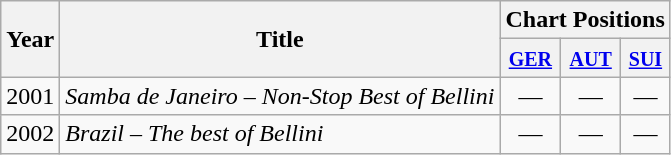<table class="wikitable">
<tr>
<th rowspan="2">Year</th>
<th rowspan="2">Title</th>
<th colspan="4">Chart Positions</th>
</tr>
<tr>
<th><small><a href='#'>GER</a></small></th>
<th><small><a href='#'>AUT</a></small></th>
<th><small><a href='#'>SUI</a></small></th>
</tr>
<tr>
<td>2001</td>
<td><em>Samba de Janeiro – Non-Stop Best of Bellini</em></td>
<td align="center">—</td>
<td align="center">—</td>
<td align="center">—</td>
</tr>
<tr>
<td>2002</td>
<td><em>Brazil – The best of Bellini</em></td>
<td align="center">—</td>
<td align="center">—</td>
<td align="center">—</td>
</tr>
</table>
